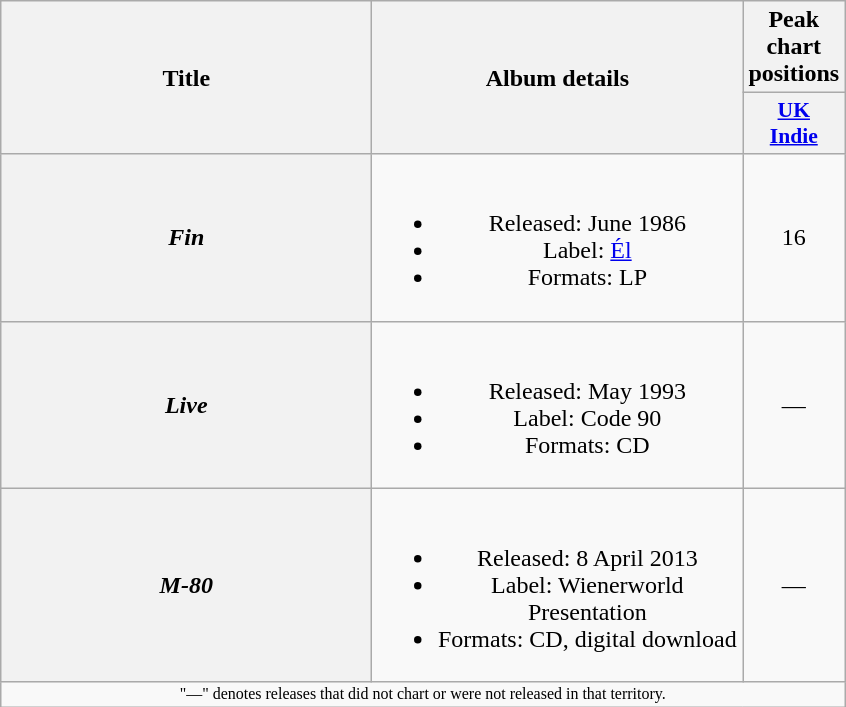<table class="wikitable plainrowheaders" style="text-align:center;">
<tr>
<th rowspan="2" scope="col" style="width:15em;">Title</th>
<th rowspan="2" scope="col" style="width:15em;">Album details</th>
<th>Peak chart positions</th>
</tr>
<tr>
<th scope="col" style="width:2em;font-size:90%;"><a href='#'>UK<br>Indie</a><br></th>
</tr>
<tr>
<th scope="row"><em>Fin</em></th>
<td><br><ul><li>Released: June 1986</li><li>Label: <a href='#'>Él</a></li><li>Formats: LP</li></ul></td>
<td>16</td>
</tr>
<tr>
<th scope="row"><em>Live</em></th>
<td><br><ul><li>Released: May 1993</li><li>Label: Code 90</li><li>Formats: CD</li></ul></td>
<td>—</td>
</tr>
<tr>
<th scope="row"><em>M-80</em></th>
<td><br><ul><li>Released: 8 April 2013</li><li>Label: Wienerworld Presentation</li><li>Formats: CD, digital download</li></ul></td>
<td>—</td>
</tr>
<tr>
<td colspan="3" style="font-size:8pt">"—" denotes releases that did not chart or were not released in that territory.</td>
</tr>
</table>
